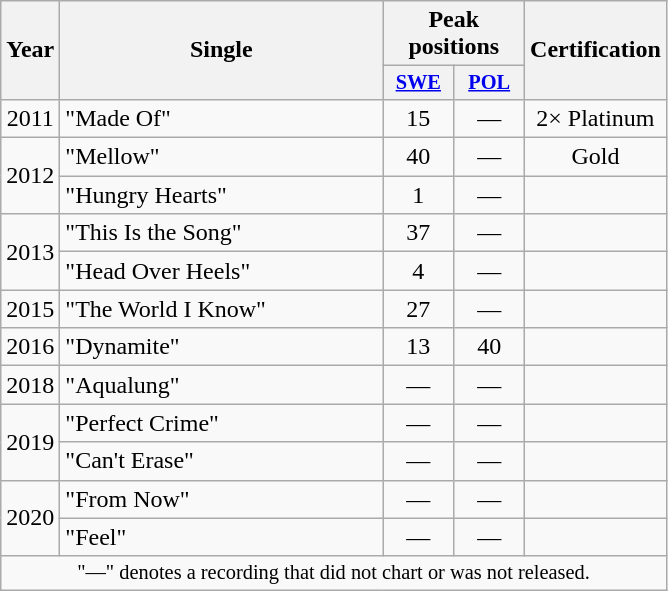<table class="wikitable plainrowheaders" style="text-align:center;" border="1">
<tr>
<th scope="col" rowspan="2">Year</th>
<th scope="col" rowspan="2" style="width:13em;">Single</th>
<th scope="col" colspan="2">Peak positions</th>
<th scope="col" rowspan="2">Certification</th>
</tr>
<tr>
<th scope="col" style="width:3em;font-size:85%;"><a href='#'>SWE</a><br></th>
<th scope="col" style="width:3em;font-size:85%;"><a href='#'>POL</a><br></th>
</tr>
<tr>
<td>2011</td>
<td style="text-align:left;">"Made Of"</td>
<td>15</td>
<td>—</td>
<td>2× Platinum</td>
</tr>
<tr>
<td rowspan="2">2012</td>
<td style="text-align:left;">"Mellow"</td>
<td>40</td>
<td>—</td>
<td>Gold</td>
</tr>
<tr>
<td style="text-align:left;">"Hungry Hearts"</td>
<td>1</td>
<td>—</td>
<td></td>
</tr>
<tr>
<td rowspan="2">2013</td>
<td style="text-align:left;">"This Is the Song"</td>
<td>37</td>
<td>—</td>
</tr>
<tr>
<td style="text-align:left;">"Head Over Heels"</td>
<td>4</td>
<td>—</td>
<td></td>
</tr>
<tr>
<td>2015</td>
<td style="text-align:left;">"The World I Know"</td>
<td>27</td>
<td>—</td>
<td></td>
</tr>
<tr>
<td>2016</td>
<td style="text-align:left;">"Dynamite"<br></td>
<td>13<br></td>
<td>40</td>
<td></td>
</tr>
<tr>
<td>2018</td>
<td style="text-align:left;">"Aqualung"<br></td>
<td>—</td>
<td>—</td>
<td></td>
</tr>
<tr>
<td rowspan="2">2019</td>
<td style="text-align:left;">"Perfect Crime"<br></td>
<td>—</td>
<td>—</td>
<td></td>
</tr>
<tr>
<td style="text-align:left;">"Can't Erase" <br></td>
<td>—</td>
<td>—</td>
<td></td>
</tr>
<tr>
<td rowspan="2">2020</td>
<td style="text-align:left;">"From Now" <br></td>
<td>—</td>
<td>—</td>
<td></td>
</tr>
<tr>
<td style="text-align:left;">"Feel"</td>
<td>—</td>
<td>—</td>
<td></td>
</tr>
<tr>
<td colspan="6" style="font-size:85%">"—" denotes a recording that did not chart or was not released.</td>
</tr>
</table>
